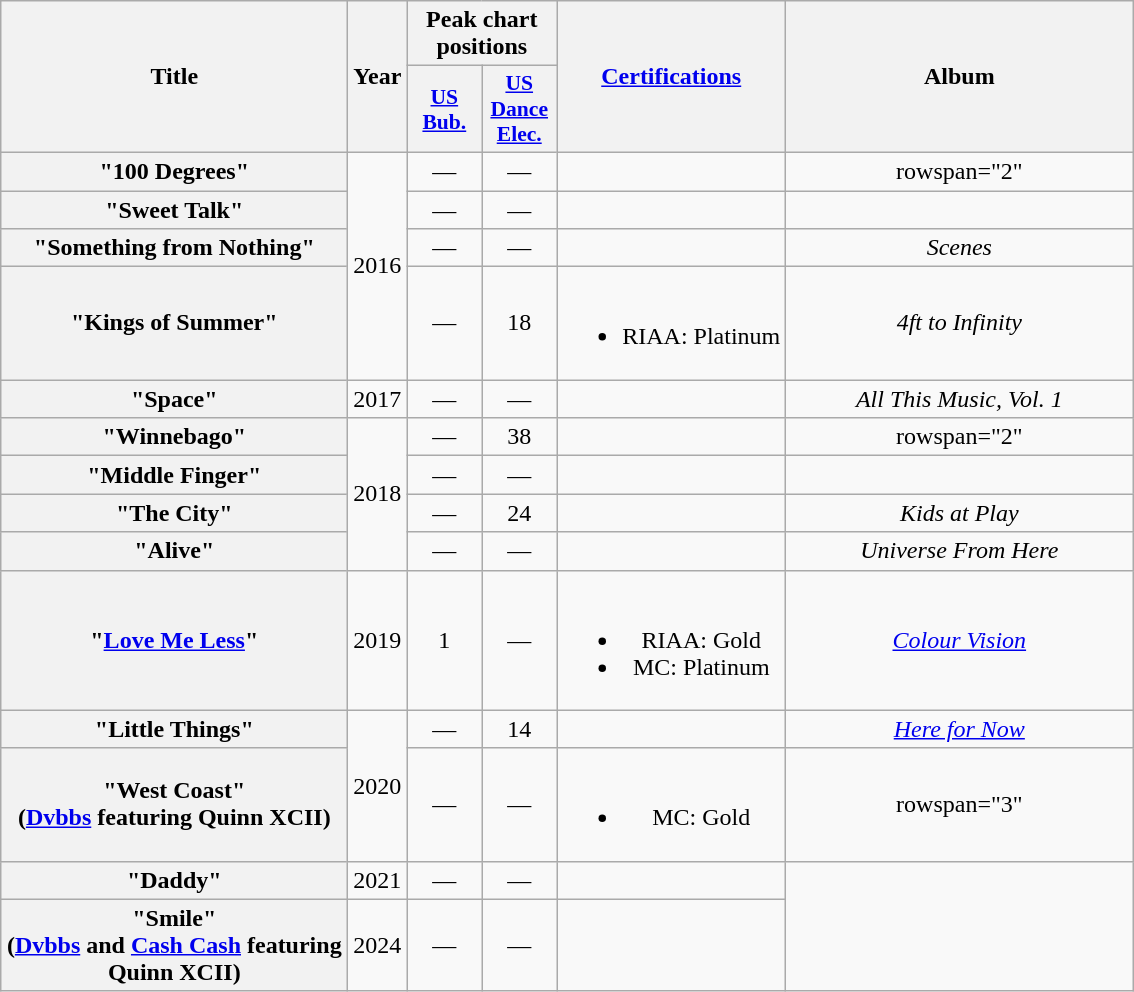<table class="wikitable plainrowheaders" style="text-align:center;">
<tr>
<th scope="col" rowspan="2" style="width:14em;">Title</th>
<th scope="col" rowspan="2" style="width:1em;">Year</th>
<th colspan="2" scope="col">Peak chart positions</th>
<th scope="col" rowspan="2"><a href='#'>Certifications</a></th>
<th scope="col" rowspan="2" style="width:14em;">Album</th>
</tr>
<tr>
<th scope="col" style="width:3em;font-size:90%;"><a href='#'>US<br>Bub.</a><br></th>
<th scope="col" style="width:3em;font-size:90%;"><a href='#'>US<br>Dance<br>Elec.</a><br></th>
</tr>
<tr>
<th scope="row">"100 Degrees"<br></th>
<td rowspan="4">2016</td>
<td>—</td>
<td>—</td>
<td></td>
<td>rowspan="2" </td>
</tr>
<tr>
<th scope="row">"Sweet Talk"<br></th>
<td>—</td>
<td>—</td>
<td></td>
</tr>
<tr>
<th scope="row">"Something from Nothing"<br></th>
<td>—</td>
<td>—</td>
<td></td>
<td><em>Scenes</em></td>
</tr>
<tr>
<th scope="row">"Kings of Summer"<br></th>
<td>—</td>
<td>18</td>
<td><br><ul><li>RIAA: Platinum</li></ul></td>
<td><em>4ft to Infinity</em></td>
</tr>
<tr>
<th scope="row">"Space"<br></th>
<td>2017</td>
<td>—</td>
<td>—</td>
<td></td>
<td><em>All This Music, Vol. 1</em></td>
</tr>
<tr>
<th scope="row">"Winnebago"<br></th>
<td rowspan="4">2018</td>
<td>—</td>
<td>38</td>
<td></td>
<td>rowspan="2" </td>
</tr>
<tr>
<th scope="row">"Middle Finger"<br></th>
<td>—</td>
<td>—</td>
<td></td>
</tr>
<tr>
<th scope="row">"The City"<br></th>
<td>—</td>
<td>24</td>
<td></td>
<td><em>Kids at Play</em></td>
</tr>
<tr>
<th scope="row">"Alive"<br></th>
<td>—</td>
<td>—</td>
<td></td>
<td><em>Universe From Here</em></td>
</tr>
<tr>
<th scope="row">"<a href='#'>Love Me Less</a>"<br></th>
<td>2019</td>
<td>1</td>
<td>—</td>
<td><br><ul><li>RIAA: Gold</li><li>MC: Platinum</li></ul></td>
<td><em><a href='#'>Colour Vision</a></em></td>
</tr>
<tr>
<th scope="row">"Little Things" <br></th>
<td rowspan="2">2020</td>
<td>—</td>
<td>14</td>
<td></td>
<td><em><a href='#'>Here for Now</a></em></td>
</tr>
<tr>
<th scope="row">"West Coast" <br><span>(<a href='#'>Dvbbs</a> featuring Quinn XCII)</span></th>
<td>—</td>
<td>—</td>
<td><br><ul><li>MC: Gold</li></ul></td>
<td>rowspan="3" </td>
</tr>
<tr>
<th scope="row">"Daddy"<br></th>
<td>2021</td>
<td>—</td>
<td>—</td>
<td></td>
</tr>
<tr>
<th scope="row">"Smile"<br><span>(<a href='#'>Dvbbs</a> and <a href='#'>Cash Cash</a> featuring Quinn XCII)</span></th>
<td>2024</td>
<td>—</td>
<td>—</td>
<td></td>
</tr>
</table>
